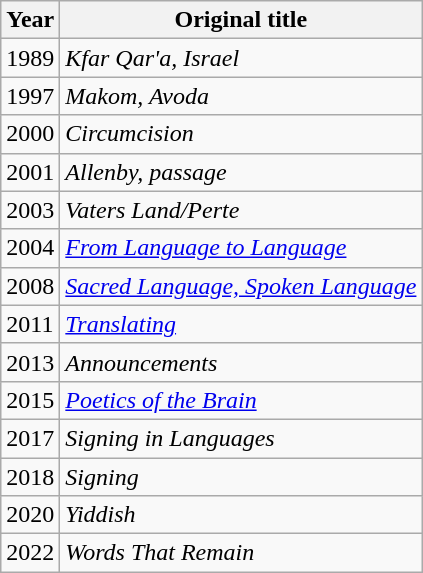<table class="wikitable">
<tr>
<th>Year</th>
<th>Original title</th>
</tr>
<tr>
<td>1989</td>
<td><em>Kfar Qar'a, Israel</em></td>
</tr>
<tr>
<td>1997</td>
<td><em>Makom, Avoda</em></td>
</tr>
<tr>
<td>2000</td>
<td><em>Circumcision</em></td>
</tr>
<tr>
<td>2001</td>
<td><em>Allenby, passage</em></td>
</tr>
<tr>
<td>2003</td>
<td><em>Vaters Land/Perte</em></td>
</tr>
<tr>
<td>2004</td>
<td><em><a href='#'>From Language to Language</a></em></td>
</tr>
<tr>
<td>2008</td>
<td><em><a href='#'>Sacred Language, Spoken Language</a></em></td>
</tr>
<tr>
<td>2011</td>
<td><em><a href='#'>Translating</a></em></td>
</tr>
<tr>
<td>2013</td>
<td><em>Announcements</em></td>
</tr>
<tr>
<td>2015</td>
<td><em><a href='#'>Poetics of the Brain</a></em></td>
</tr>
<tr>
<td>2017</td>
<td><em>Signing in Languages</em></td>
</tr>
<tr>
<td>2018</td>
<td><em>Signing</em></td>
</tr>
<tr>
<td>2020</td>
<td><em>Yiddish</em></td>
</tr>
<tr>
<td>2022</td>
<td><em>Words That Remain</em></td>
</tr>
</table>
